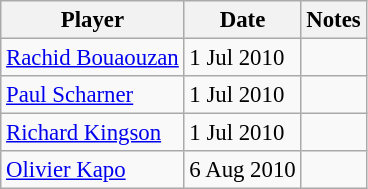<table class="wikitable" style="text-align:center; font-size:95%; text-align:left">
<tr>
<th>Player</th>
<th>Date</th>
<th>Notes</th>
</tr>
<tr --->
<td> <a href='#'>Rachid Bouaouzan</a></td>
<td>1 Jul 2010</td>
<td align="center"></td>
</tr>
<tr --->
<td> <a href='#'>Paul Scharner</a></td>
<td>1 Jul 2010</td>
<td align="center"></td>
</tr>
<tr --->
<td> <a href='#'>Richard Kingson</a></td>
<td>1 Jul 2010</td>
<td align="center"></td>
</tr>
<tr --->
<td> <a href='#'>Olivier Kapo</a></td>
<td>6 Aug 2010</td>
<td align="center"></td>
</tr>
</table>
